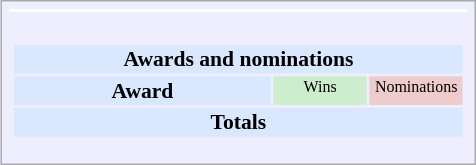<table class="infobox" style="width:22em; text-align:left; font-size:90%; vertical-align:middle; background:#eef;">
<tr style="background:white;">
<td colspan="2" style="text-align:center;"></td>
</tr>
<tr>
<td colspan="3" style="text-align:center;"><br>



























<table class="collapsible collapsed" style="width:100%;">
<tr>
<th colspan="3" style="background:#d9e8ff; text-align:center;">Awards and nominations</th>
</tr>
<tr style="background:#d9e8ff; text-align:center;">
<th style="vertical-align: middle;">Award</th>
<td style="background:#cec; font-size:8pt; width:60px;">Wins</td>
<td style="background:#ecc; font-size:8pt; width:60px;">Nominations</td>
</tr>
<tr style="background:#d9e8ff;">
<td colspan="3" style="text-align:center;"><strong>Totals</strong></td>
</tr>
<tr>
</tr>
</table>
</td>
</tr>
<tr style="background-color#d9e8ff">
<td></td>
<td></td>
</tr>
<tr>
<td></td>
<td></td>
</tr>
</table>
